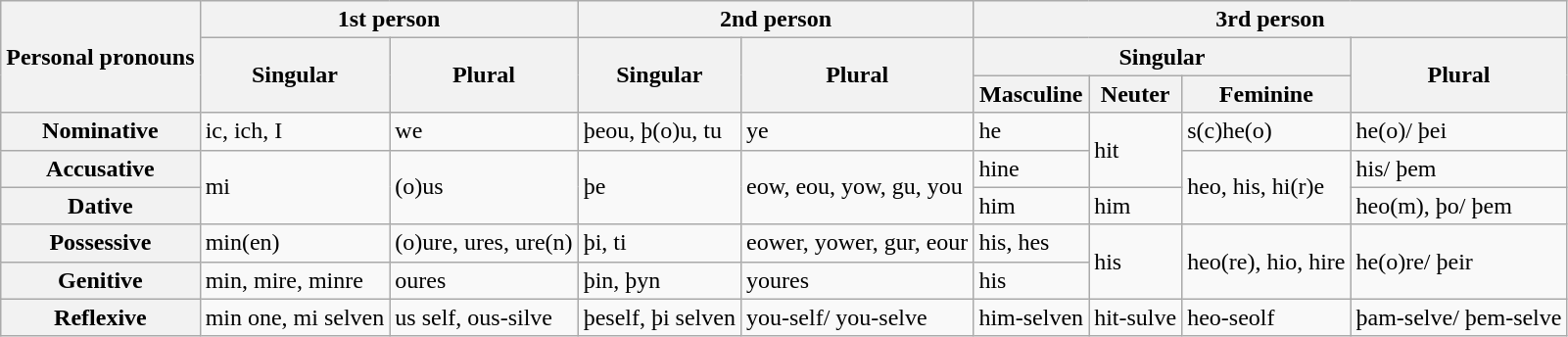<table class="wikitable">
<tr>
<th rowspan="3">Personal pronouns</th>
<th colspan="2">1st person</th>
<th colspan="2">2nd person</th>
<th colspan="4">3rd person</th>
</tr>
<tr>
<th rowspan="2">Singular</th>
<th rowspan="2">Plural</th>
<th rowspan="2">Singular</th>
<th rowspan="2">Plural</th>
<th colspan="3">Singular</th>
<th rowspan="2">Plural</th>
</tr>
<tr>
<th>Masculine</th>
<th>Neuter</th>
<th>Feminine</th>
</tr>
<tr>
<th>Nominative</th>
<td>ic, ich, I</td>
<td>we</td>
<td>þeou, þ(o)u, tu</td>
<td>ye</td>
<td>he</td>
<td rowspan="2">hit</td>
<td>s(c)he(o)</td>
<td>he(o)/ þei</td>
</tr>
<tr>
<th>Accusative</th>
<td rowspan="2">mi</td>
<td rowspan="2">(o)us</td>
<td rowspan="2">þe</td>
<td rowspan="2">eow, eou, yow, gu, you</td>
<td>hine</td>
<td rowspan="2">heo, his, hi(r)e</td>
<td>his/ þem</td>
</tr>
<tr>
<th>Dative</th>
<td>him</td>
<td>him</td>
<td>heo(m), þo/ þem</td>
</tr>
<tr>
<th>Possessive</th>
<td>min(en)</td>
<td>(o)ure, ures, ure(n)</td>
<td>þi, ti</td>
<td>eower, yower, gur, eour</td>
<td>his, hes</td>
<td rowspan="2">his</td>
<td rowspan="2">heo(re), hio, hire</td>
<td rowspan="2">he(o)re/ þeir</td>
</tr>
<tr>
<th>Genitive</th>
<td>min, mire, minre</td>
<td>oures</td>
<td>þin, þyn</td>
<td>youres</td>
<td>his</td>
</tr>
<tr>
<th>Reflexive</th>
<td>min one, mi selven</td>
<td>us self, ous-silve</td>
<td>þeself, þi selven</td>
<td>you-self/ you-selve</td>
<td>him-selven</td>
<td>hit-sulve</td>
<td>heo-seolf</td>
<td>þam-selve/ þem-selve</td>
</tr>
</table>
